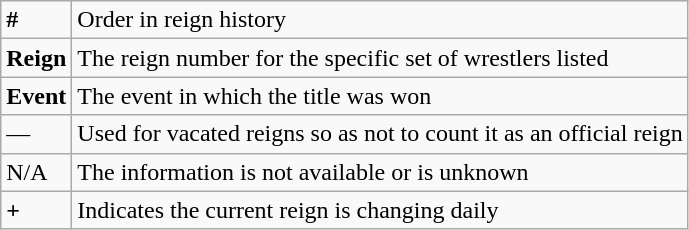<table class="wikitable">
<tr>
<td><strong>#</strong></td>
<td>Order in reign history</td>
</tr>
<tr>
<td><strong>Reign</strong></td>
<td>The reign number for the specific set of wrestlers listed</td>
</tr>
<tr>
<td><strong>Event</strong></td>
<td>The event in which the title was won</td>
</tr>
<tr>
<td>—</td>
<td>Used for vacated reigns so as not to count it as an official reign</td>
</tr>
<tr>
<td>N/A</td>
<td>The information is not available or is unknown</td>
</tr>
<tr>
<td><strong>+</strong></td>
<td>Indicates the current reign is changing daily</td>
</tr>
</table>
